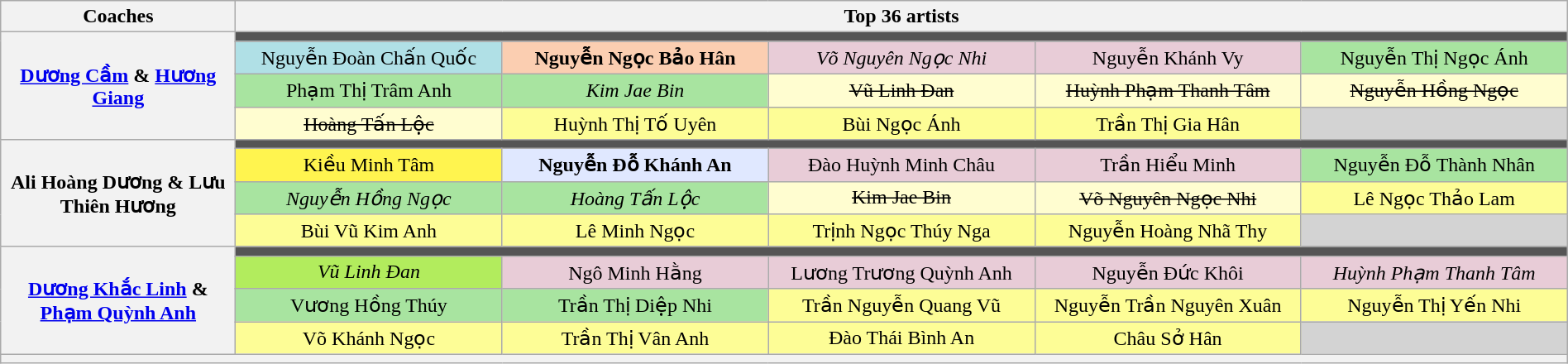<table class="wikitable" style="text-align:center; width:100%;">
<tr>
<th scope="col" style="width:15%;">Coaches</th>
<th scope="col" style="width:85%" colspan="6">Top 36 artists</th>
</tr>
<tr>
<th rowspan="4"><a href='#'>Dương Cầm</a> & <a href='#'>Hương Giang</a></th>
<td colspan="5"  style="background:#555;"></td>
</tr>
<tr>
<td width="17%" style="background:#B0E0E6;">Nguyễn Đoàn Chấn Quốc</td>
<td width="17%" style="background:#FBCEB1;"><strong>Nguyễn Ngọc Bảo Hân</strong></td>
<td width="17%" style="background:#E8CCD7;"><em>Võ Nguyên Ngọc Nhi</em></td>
<td width="17%" style="background:#E8CCD7;">Nguyễn Khánh Vy</td>
<td width="17%" style="background:#A8E4A0;">Nguyễn Thị Ngọc Ánh</td>
</tr>
<tr>
<td width="17%" style="background:#A8E4A0;">Phạm Thị Trâm Anh</td>
<td width="17%" style="background:#A8E4A0;"><em>Kim Jae Bin</em></td>
<td width="17%" style="background:#FFFDD0;"><s>Vũ Linh Đan</s></td>
<td width="17%" style="background:#FFFDD0;"><s>Huỳnh Phạm Thanh Tâm</s></td>
<td width="17%" style="background:#FFFDD0;"><s>Nguyễn Hồng Ngọc</s></td>
</tr>
<tr>
<td width="17%" style="background:#FFFDD0;"><s>Hoàng Tấn Lộc</s></td>
<td width="17%" style="background:#FDFD96;">Huỳnh Thị Tố Uyên</td>
<td width="17%" style="background:#FDFD96;">Bùi Ngọc Ánh</td>
<td width="17%" style="background:#FDFD96;">Trần Thị Gia Hân</td>
<td style="width:17%" bgcolor="lightgrey"></td>
</tr>
<tr>
<th rowspan="4">Ali Hoàng Dương & Lưu Thiên Hương</th>
<td colspan="6"  style="background:#555;"></td>
</tr>
<tr>
<td width="17%" style="background:#FFF44F;">Kiều Minh Tâm</td>
<td width="17%" style="background:#E0E8FF;"><strong>Nguyễn Đỗ Khánh An</strong></td>
<td width="17%" style="background:#E8CCD7;">Đào Huỳnh Minh Châu</td>
<td width="17%" style="background:#E8CCD7;">Trần Hiểu Minh</td>
<td width="17%" style="background:#A8E4A0;">Nguyễn Đỗ Thành Nhân</td>
</tr>
<tr>
<td width="17%" style="background:#A8E4A0;"><em>Nguyễn Hồng Ngọc</em></td>
<td width="17%" style="background:#A8E4A0;"><em>Hoàng Tấn Lộc</em></td>
<td width="17%" style="background:#FFFDD0;"><s>Kim Jae Bin</s></td>
<td width="17%" style="background:#FFFDD0;"><s>Võ Nguyên Ngọc Nhi</s></td>
<td width="17%" style="background:#FDFD96;">Lê Ngọc Thảo Lam</td>
</tr>
<tr>
<td width="17%" style="background:#FDFD96;">Bùi Vũ Kim Anh</td>
<td width="17%" style="background:#FDFD96;">Lê Minh Ngọc</td>
<td width="17%" style="background:#FDFD96;">Trịnh Ngọc Thúy Nga</td>
<td width="17%" style="background:#FDFD96;">Nguyễn Hoàng Nhã Thy</td>
<td style="width:17%" bgcolor="lightgrey"></td>
</tr>
<tr>
<th rowspan="4"><a href='#'>Dương Khắc Linh</a> & <a href='#'>Phạm Quỳnh Anh</a></th>
<td colspan="5"  style="background:#555;"></td>
</tr>
<tr>
<td width="17%" style="background:#B2EC5D;"><em>Vũ Linh Đan</em></td>
<td width="17%" style="background:#E8CCD7;">Ngô Minh Hằng</td>
<td width="17%" style="background:#E8CCD7;">Lương Trương Quỳnh Anh</td>
<td width="17%" style="background:#E8CCD7;">Nguyễn Đức Khôi</td>
<td width="17%" style="background:#E8CCD7;"><em>Huỳnh Phạm Thanh Tâm</em></td>
</tr>
<tr>
<td width="17%" style="background:#A8E4A0;">Vương Hồng Thúy</td>
<td width="17%" style="background:#A8E4A0;">Trần Thị Diệp Nhi</td>
<td width="17%" style="background:#FDFD96;">Trần Nguyễn Quang Vũ</td>
<td width="17%" style="background:#FDFD96;">Nguyễn Trần Nguyên Xuân</td>
<td width="17%" style="background:#FDFD96;">Nguyễn Thị Yến Nhi</td>
</tr>
<tr>
<td width="17%" style="background:#FDFD96;">Võ Khánh Ngọc</td>
<td width="17%" style="background:#FDFD96;">Trần Thị Vân Anh</td>
<td width="17%" style="background:#FDFD96;">Đào Thái Bình An</td>
<td width="17%" style="background:#FDFD96;">Châu Sở Hân</td>
<td style="width:17%" bgcolor="lightgrey"></td>
</tr>
<tr>
<th style="font-size:90%; line-height:12px;" colspan="6"></th>
</tr>
</table>
